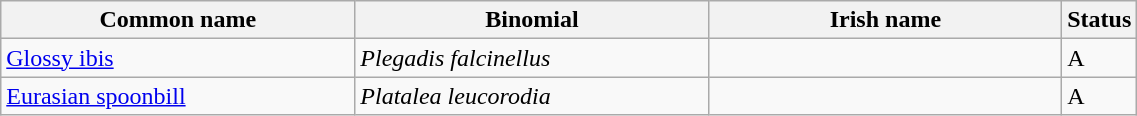<table width=60% class="wikitable">
<tr>
<th width=32%>Common name</th>
<th width=32%>Binomial</th>
<th width=32%>Irish name</th>
<th width=4%>Status</th>
</tr>
<tr>
<td><a href='#'>Glossy ibis</a></td>
<td><em>Plegadis falcinellus</em></td>
<td></td>
<td>A</td>
</tr>
<tr>
<td><a href='#'>Eurasian spoonbill</a></td>
<td><em>Platalea leucorodia</em></td>
<td></td>
<td>A</td>
</tr>
</table>
